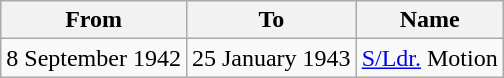<table class="wikitable">
<tr>
<th>From</th>
<th>To</th>
<th>Name</th>
</tr>
<tr>
<td>8 September 1942</td>
<td>25 January 1943</td>
<td><a href='#'>S/Ldr.</a> Motion</td>
</tr>
</table>
